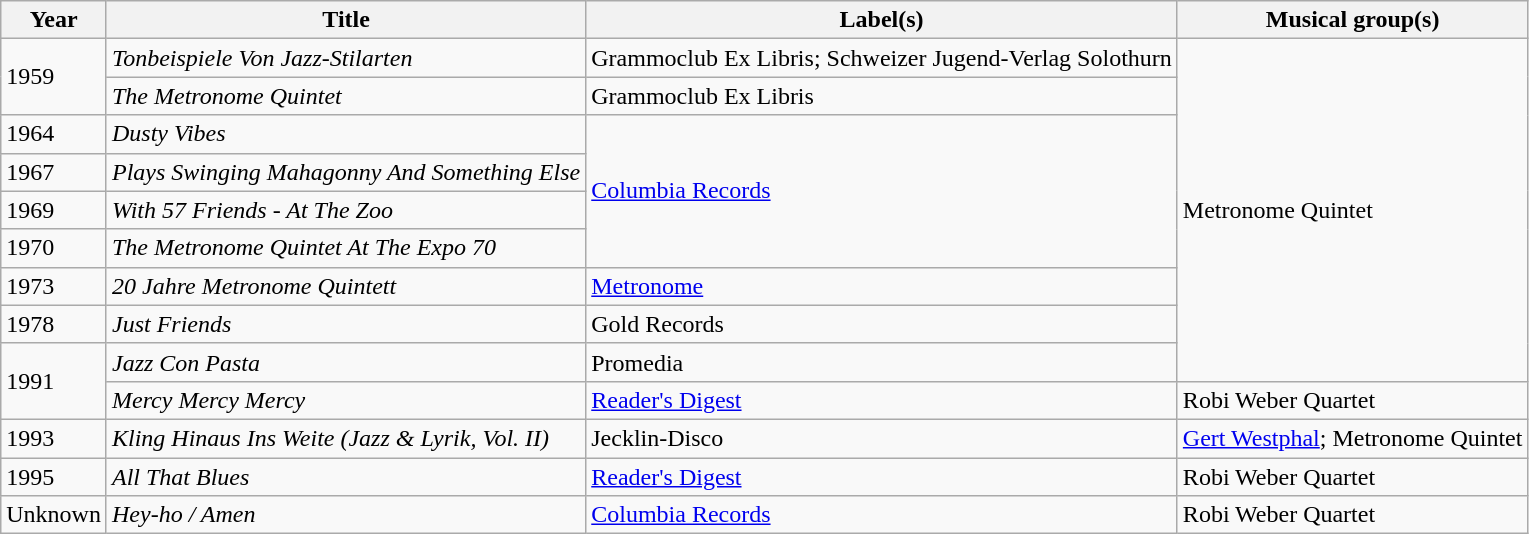<table class="wikitable sortable">
<tr>
<th>Year</th>
<th>Title</th>
<th>Label(s)</th>
<th>Musical group(s)</th>
</tr>
<tr>
<td rowspan="2">1959</td>
<td><em>Tonbeispiele Von Jazz-Stilarten</em></td>
<td>Grammoclub Ex Libris; Schweizer Jugend-Verlag Solothurn</td>
<td rowspan="9">Metronome Quintet</td>
</tr>
<tr>
<td><em>The Metronome Quintet</em></td>
<td>Grammoclub Ex Libris</td>
</tr>
<tr>
<td>1964</td>
<td><em>Dusty Vibes</em></td>
<td rowspan="4"><a href='#'>Columbia Records</a></td>
</tr>
<tr>
<td>1967</td>
<td><em>Plays Swinging Mahagonny And Something Else</em></td>
</tr>
<tr>
<td>1969</td>
<td><em>With 57 Friends - At The Zoo</em></td>
</tr>
<tr>
<td>1970</td>
<td><em>The Metronome Quintet At The Expo 70</em></td>
</tr>
<tr>
<td>1973</td>
<td><em>20 Jahre Metronome Quintett</em></td>
<td><a href='#'>Metronome</a></td>
</tr>
<tr>
<td>1978</td>
<td><em>Just Friends</em></td>
<td>Gold Records</td>
</tr>
<tr>
<td rowspan="2">1991</td>
<td><em>Jazz Con Pasta</em></td>
<td>Promedia</td>
</tr>
<tr>
<td><em>Mercy Mercy Mercy</em></td>
<td><a href='#'>Reader's Digest</a></td>
<td>Robi Weber Quartet</td>
</tr>
<tr>
<td>1993</td>
<td><em>Kling Hinaus Ins Weite (Jazz & Lyrik, Vol. II)</em></td>
<td>Jecklin-Disco</td>
<td><a href='#'>Gert Westphal</a>; Metronome Quintet</td>
</tr>
<tr>
<td>1995</td>
<td><em>All That Blues</em></td>
<td><a href='#'>Reader's Digest</a></td>
<td>Robi Weber Quartet</td>
</tr>
<tr>
<td>Unknown</td>
<td><em>Hey-ho / Amen</em></td>
<td><a href='#'>Columbia Records</a></td>
<td>Robi Weber Quartet</td>
</tr>
</table>
